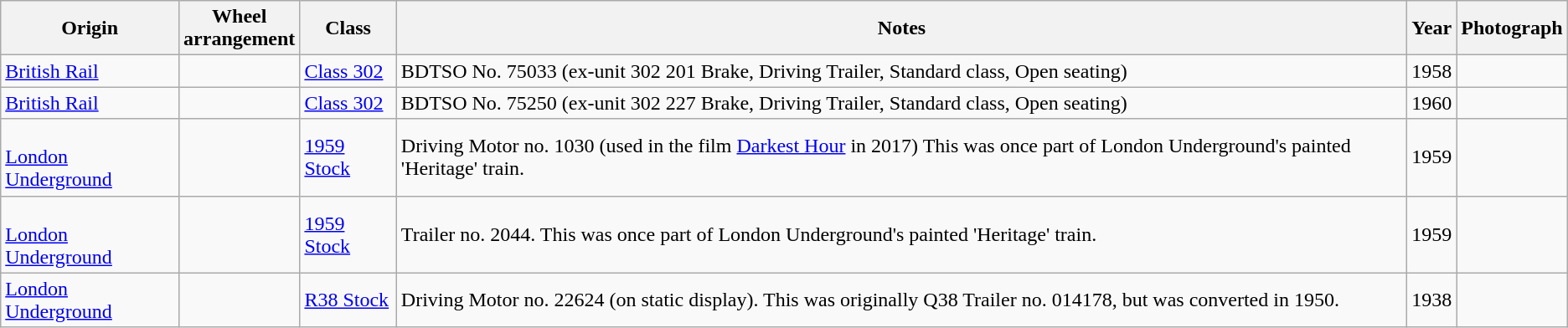<table class="wikitable">
<tr>
<th>Origin</th>
<th>Wheel<br>arrangement</th>
<th>Class</th>
<th>Notes</th>
<th>Year</th>
<th>Photograph</th>
</tr>
<tr>
<td><a href='#'>British Rail</a></td>
<td></td>
<td><a href='#'>Class 302</a></td>
<td>BDTSO No. 75033 (ex-unit 302 201 Brake, Driving Trailer, Standard class, Open seating)</td>
<td>1958</td>
<td></td>
</tr>
<tr>
<td><a href='#'>British Rail</a></td>
<td></td>
<td><a href='#'>Class 302</a></td>
<td>BDTSO No. 75250 (ex-unit 302 227 Brake, Driving Trailer, Standard class, Open seating)</td>
<td>1960</td>
<td></td>
</tr>
<tr>
<td><br><a href='#'>London Underground</a></td>
<td></td>
<td><a href='#'>1959 Stock</a></td>
<td>Driving Motor no. 1030 (used in the film <a href='#'>Darkest Hour</a> in 2017)  This was once part of London Underground's painted 'Heritage' train.</td>
<td>1959</td>
<td></td>
</tr>
<tr>
<td><br><a href='#'>London Underground</a></td>
<td></td>
<td><a href='#'>1959 Stock</a></td>
<td>Trailer no. 2044. This was once part of London Underground's painted 'Heritage' train.</td>
<td>1959</td>
<td></td>
</tr>
<tr>
<td><a href='#'>London Underground</a></td>
<td></td>
<td><a href='#'>R38 Stock</a></td>
<td>Driving Motor no. 22624 (on static display). This was originally Q38 Trailer no. 014178, but was converted in 1950.</td>
<td>1938</td>
<td></td>
</tr>
</table>
